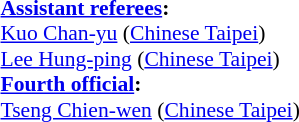<table style="width:50%; font-size:90%;">
<tr>
<td><br><strong><a href='#'>Assistant referees</a>:</strong>
<br> <a href='#'>Kuo Chan-yu</a> (<a href='#'>Chinese Taipei</a>)
<br> <a href='#'>Lee Hung-ping</a> (<a href='#'>Chinese Taipei</a>)
<br><strong><a href='#'>Fourth official</a>:</strong>
<br> <a href='#'>Tseng Chien-wen</a> (<a href='#'>Chinese Taipei</a>)</td>
</tr>
</table>
